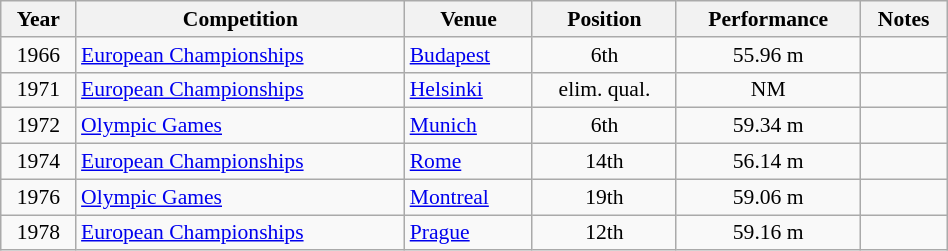<table class="wikitable" width=50% style="font-size:90%; text-align:center;">
<tr>
<th>Year</th>
<th>Competition</th>
<th>Venue</th>
<th>Position</th>
<th>Performance</th>
<th>Notes</th>
</tr>
<tr>
<td>1966</td>
<td align=left><a href='#'>European Championships</a></td>
<td align=left> <a href='#'>Budapest</a></td>
<td>6th</td>
<td>55.96 m</td>
<td></td>
</tr>
<tr>
<td>1971</td>
<td align=left><a href='#'>European Championships</a></td>
<td align=left> <a href='#'>Helsinki</a></td>
<td>elim. qual.</td>
<td>NM</td>
<td></td>
</tr>
<tr>
<td>1972</td>
<td align=left><a href='#'>Olympic Games</a></td>
<td align=left> <a href='#'>Munich</a></td>
<td>6th</td>
<td>59.34 m</td>
<td></td>
</tr>
<tr>
<td>1974</td>
<td align=left><a href='#'>European Championships</a></td>
<td align=left> <a href='#'>Rome</a></td>
<td>14th</td>
<td>56.14 m</td>
<td></td>
</tr>
<tr>
<td>1976</td>
<td align=left><a href='#'>Olympic Games</a></td>
<td align=left> <a href='#'>Montreal</a></td>
<td>19th</td>
<td>59.06 m</td>
<td></td>
</tr>
<tr>
<td>1978</td>
<td align=left><a href='#'>European Championships</a></td>
<td align=left> <a href='#'>Prague</a></td>
<td>12th</td>
<td>59.16 m</td>
<td></td>
</tr>
</table>
